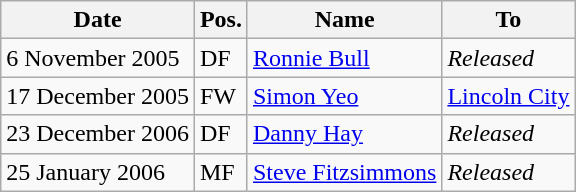<table class="wikitable">
<tr>
<th>Date</th>
<th>Pos.</th>
<th>Name</th>
<th>To</th>
</tr>
<tr>
<td>6 November 2005</td>
<td>DF</td>
<td> <a href='#'>Ronnie Bull</a></td>
<td><em>Released</em></td>
</tr>
<tr>
<td>17 December 2005</td>
<td>FW</td>
<td> <a href='#'>Simon Yeo</a></td>
<td> <a href='#'>Lincoln City</a></td>
</tr>
<tr>
<td>23 December 2006</td>
<td>DF</td>
<td> <a href='#'>Danny Hay</a></td>
<td><em>Released</em></td>
</tr>
<tr>
<td>25 January 2006</td>
<td>MF</td>
<td> <a href='#'>Steve Fitzsimmons</a></td>
<td><em>Released</em></td>
</tr>
</table>
